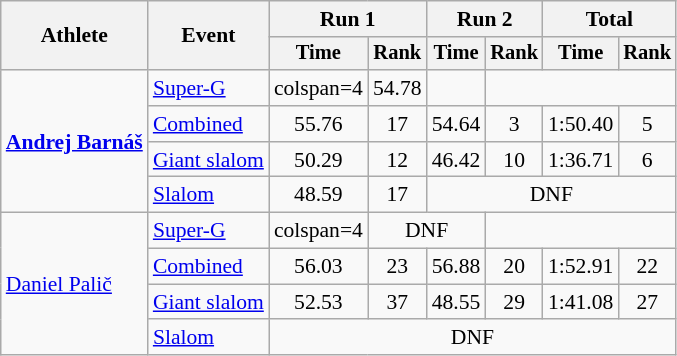<table class="wikitable" style="font-size:90%">
<tr>
<th rowspan=2>Athlete</th>
<th rowspan=2>Event</th>
<th colspan=2>Run 1</th>
<th colspan=2>Run 2</th>
<th colspan=2>Total</th>
</tr>
<tr style="font-size:95%">
<th>Time</th>
<th>Rank</th>
<th>Time</th>
<th>Rank</th>
<th>Time</th>
<th>Rank</th>
</tr>
<tr align=center>
<td align="left" rowspan="4"><strong><a href='#'>Andrej Barnáš</a></strong></td>
<td align="left"><a href='#'>Super-G</a></td>
<td>colspan=4</td>
<td>54.78</td>
<td></td>
</tr>
<tr align=center>
<td align="left"><a href='#'>Combined</a></td>
<td>55.76</td>
<td>17</td>
<td>54.64</td>
<td>3</td>
<td>1:50.40</td>
<td>5</td>
</tr>
<tr align=center>
<td align="left"><a href='#'>Giant slalom</a></td>
<td>50.29</td>
<td>12</td>
<td>46.42</td>
<td>10</td>
<td>1:36.71</td>
<td>6</td>
</tr>
<tr align=center>
<td align="left"><a href='#'>Slalom</a></td>
<td>48.59</td>
<td>17</td>
<td colspan=4>DNF</td>
</tr>
<tr align=center>
<td align="left" rowspan="4"><a href='#'>Daniel Palič</a></td>
<td align="left"><a href='#'>Super-G</a></td>
<td>colspan=4</td>
<td colspan=2>DNF</td>
</tr>
<tr align=center>
<td align="left"><a href='#'>Combined</a></td>
<td>56.03</td>
<td>23</td>
<td>56.88</td>
<td>20</td>
<td>1:52.91</td>
<td>22</td>
</tr>
<tr align=center>
<td align="left"><a href='#'>Giant slalom</a></td>
<td>52.53</td>
<td>37</td>
<td>48.55</td>
<td>29</td>
<td>1:41.08</td>
<td>27</td>
</tr>
<tr align=center>
<td align="left"><a href='#'>Slalom</a></td>
<td colspan=6>DNF</td>
</tr>
</table>
